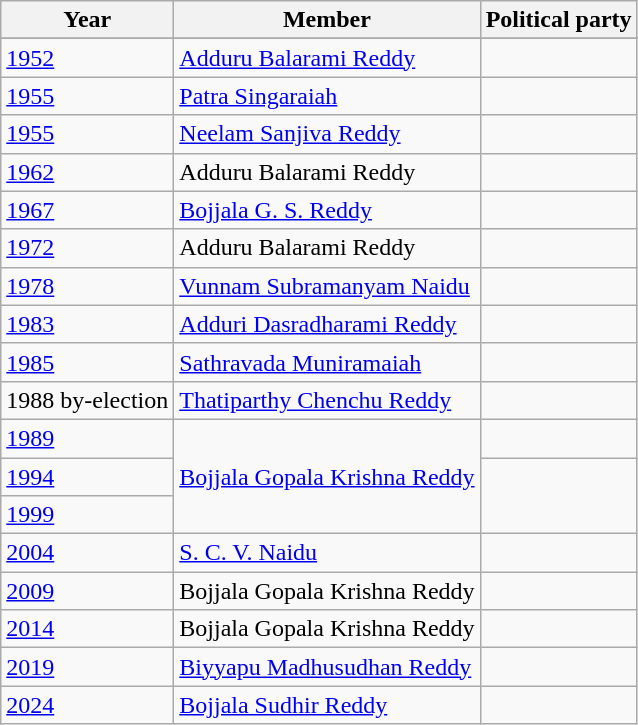<table class="wikitable sortable">
<tr>
<th>Year</th>
<th>Member</th>
<th colspan="2">Political party</th>
</tr>
<tr>
</tr>
<tr>
<td><a href='#'>1952</a></td>
<td><a href='#'>Adduru Balarami Reddy</a></td>
<td></td>
</tr>
<tr>
<td><a href='#'>1955</a></td>
<td><a href='#'>Patra Singaraiah</a></td>
<td></td>
</tr>
<tr>
<td><a href='#'>1955</a></td>
<td><a href='#'>Neelam Sanjiva Reddy</a></td>
<td></td>
</tr>
<tr>
<td><a href='#'>1962</a></td>
<td>Adduru Balarami Reddy</td>
<td></td>
</tr>
<tr>
<td><a href='#'>1967</a></td>
<td><a href='#'>Bojjala G. S. Reddy</a></td>
<td></td>
</tr>
<tr>
<td><a href='#'>1972</a></td>
<td>Adduru Balarami Reddy</td>
</tr>
<tr>
<td><a href='#'>1978</a></td>
<td><a href='#'>Vunnam Subramanyam Naidu</a></td>
<td></td>
</tr>
<tr>
<td><a href='#'>1983</a></td>
<td><a href='#'>Adduri Dasradharami Reddy</a></td>
<td></td>
</tr>
<tr>
<td><a href='#'>1985</a></td>
<td><a href='#'>Sathravada Muniramaiah</a></td>
</tr>
<tr>
<td>1988 by-election</td>
<td><a href='#'>Thatiparthy Chenchu Reddy</a></td>
<td></td>
</tr>
<tr>
<td><a href='#'>1989</a></td>
<td rowspan=3><a href='#'>Bojjala Gopala Krishna Reddy</a></td>
<td></td>
</tr>
<tr>
<td><a href='#'>1994</a></td>
</tr>
<tr>
<td><a href='#'>1999</a></td>
</tr>
<tr>
<td><a href='#'>2004</a></td>
<td><a href='#'>S. C. V. Naidu</a></td>
<td></td>
</tr>
<tr>
<td><a href='#'>2009</a></td>
<td>Bojjala Gopala Krishna Reddy</td>
<td></td>
</tr>
<tr>
<td><a href='#'>2014</a></td>
<td>Bojjala Gopala Krishna Reddy</td>
<td></td>
</tr>
<tr>
<td><a href='#'>2019</a></td>
<td><a href='#'>Biyyapu Madhusudhan Reddy</a></td>
<td></td>
</tr>
<tr>
<td><a href='#'>2024</a></td>
<td><a href='#'>Bojjala Sudhir Reddy</a></td>
<td></td>
</tr>
</table>
